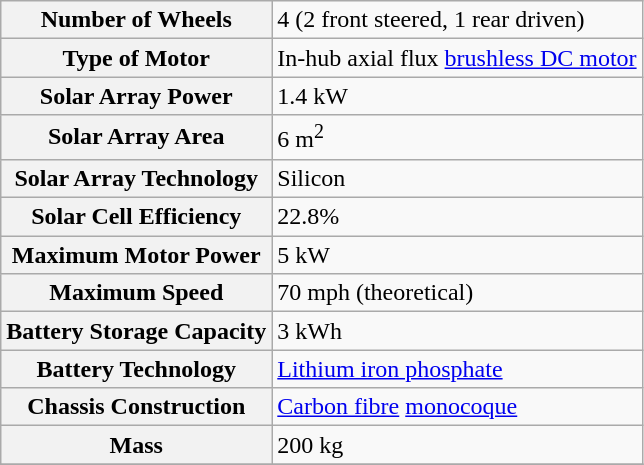<table class="wikitable">
<tr>
<th>Number of Wheels</th>
<td>4 (2 front steered, 1 rear driven)</td>
</tr>
<tr>
<th>Type of Motor</th>
<td>In-hub axial flux <a href='#'>brushless DC motor</a></td>
</tr>
<tr>
<th>Solar Array Power</th>
<td>1.4 kW</td>
</tr>
<tr>
<th>Solar Array Area</th>
<td>6 m<sup>2</sup></td>
</tr>
<tr>
<th>Solar Array Technology</th>
<td>Silicon</td>
</tr>
<tr>
<th>Solar Cell Efficiency</th>
<td>22.8%</td>
</tr>
<tr>
<th>Maximum Motor Power</th>
<td>5 kW</td>
</tr>
<tr>
<th>Maximum Speed</th>
<td>70 mph (theoretical)</td>
</tr>
<tr>
<th>Battery Storage Capacity</th>
<td>3 kWh</td>
</tr>
<tr>
<th>Battery Technology</th>
<td><a href='#'>Lithium iron phosphate</a></td>
</tr>
<tr>
<th>Chassis Construction</th>
<td><a href='#'>Carbon fibre</a> <a href='#'>monocoque</a></td>
</tr>
<tr>
<th>Mass</th>
<td>200 kg</td>
</tr>
<tr>
</tr>
</table>
